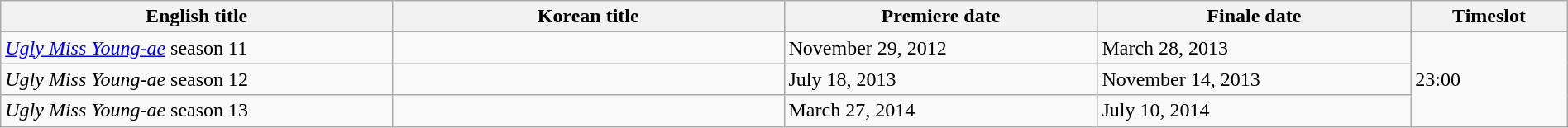<table class="wikitable sortable" width="100%">
<tr>
<th style="width:25%">English title</th>
<th style="width:25%">Korean title</th>
<th style="width:20%">Premiere date</th>
<th style="width:20%">Finale date</th>
<th style="width:10%">Timeslot</th>
</tr>
<tr>
<td><em><a href='#'>Ugly Miss Young-ae</a></em> season 11</td>
<td></td>
<td>November 29, 2012</td>
<td>March 28, 2013</td>
<td rowspan=3>23:00</td>
</tr>
<tr>
<td><em>Ugly Miss Young-ae</em> season 12</td>
<td></td>
<td>July 18, 2013</td>
<td>November 14, 2013</td>
</tr>
<tr>
<td><em>Ugly Miss Young-ae</em> season 13</td>
<td></td>
<td>March 27, 2014</td>
<td>July 10, 2014</td>
</tr>
</table>
